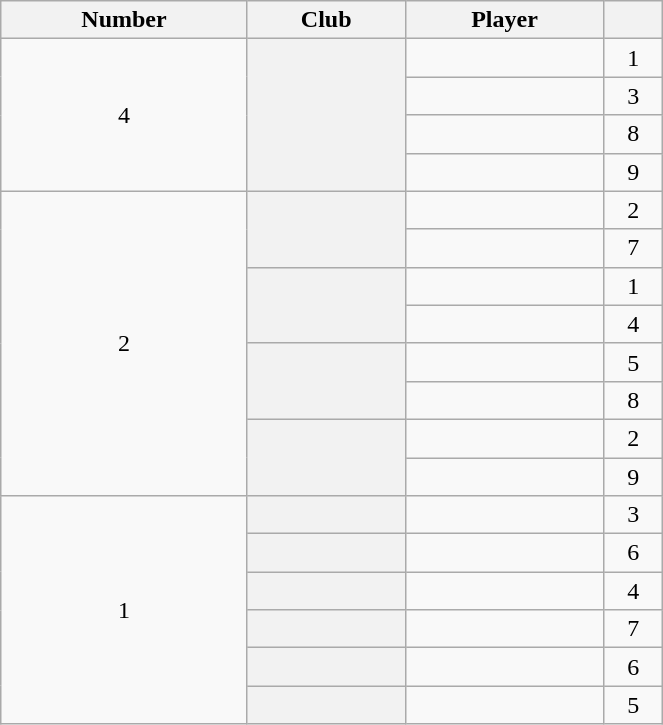<table class="wikitable plainrowheaders" style="text-align:center; width:35%">
<tr>
<th>Number</th>
<th>Club</th>
<th>Player</th>
<th></th>
</tr>
<tr>
<td rowspan=4>4</td>
<th scope=row rowspan=4></th>
<td align=left></td>
<td>1</td>
</tr>
<tr>
<td align=left></td>
<td>3</td>
</tr>
<tr>
<td align=left></td>
<td>8</td>
</tr>
<tr>
<td align=left></td>
<td>9</td>
</tr>
<tr>
<td rowspan=8>2</td>
<th scope=row rowspan=2></th>
<td align=left><strong></strong></td>
<td>2</td>
</tr>
<tr>
<td align=left></td>
<td>7</td>
</tr>
<tr>
<th scope=row rowspan=2></th>
<td align=left></td>
<td>1</td>
</tr>
<tr>
<td align=left></td>
<td>4</td>
</tr>
<tr>
<th scope=row rowspan=2></th>
<td align=left></td>
<td>5</td>
</tr>
<tr>
<td align=left></td>
<td>8</td>
</tr>
<tr>
<th scope=row rowspan=2></th>
<td align=left></td>
<td>2</td>
</tr>
<tr>
<td align=left></td>
<td>9</td>
</tr>
<tr>
<td rowspan=7>1</td>
<th scope=row></th>
<td align=left></td>
<td>3</td>
</tr>
<tr>
<th scope=row></th>
<td align=left></td>
<td>6</td>
</tr>
<tr>
<th scope=row></th>
<td align=left></td>
<td>4</td>
</tr>
<tr>
<th scope=row></th>
<td align=left></td>
<td>7</td>
</tr>
<tr>
<th scope=row></th>
<td align=left></td>
<td>6</td>
</tr>
<tr>
<th scope=row></th>
<td align=left></td>
<td>5</td>
</tr>
</table>
